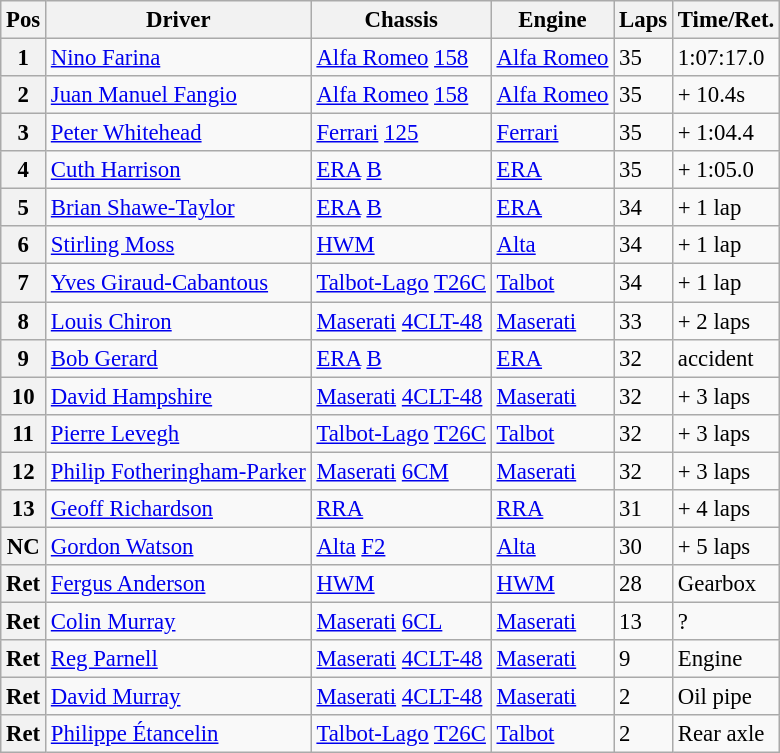<table class="wikitable" style="font-size: 95%;">
<tr>
<th>Pos</th>
<th>Driver</th>
<th>Chassis</th>
<th>Engine</th>
<th>Laps</th>
<th>Time/Ret.</th>
</tr>
<tr>
<th>1</th>
<td> <a href='#'>Nino Farina</a></td>
<td><a href='#'>Alfa Romeo</a> <a href='#'>158</a></td>
<td><a href='#'>Alfa Romeo</a></td>
<td>35</td>
<td>1:07:17.0</td>
</tr>
<tr>
<th>2</th>
<td> <a href='#'>Juan Manuel Fangio</a></td>
<td><a href='#'>Alfa Romeo</a> <a href='#'>158</a></td>
<td><a href='#'>Alfa Romeo</a></td>
<td>35</td>
<td>+ 10.4s</td>
</tr>
<tr>
<th>3</th>
<td> <a href='#'>Peter Whitehead</a></td>
<td><a href='#'>Ferrari</a> <a href='#'>125</a></td>
<td><a href='#'>Ferrari</a></td>
<td>35</td>
<td>+ 1:04.4</td>
</tr>
<tr>
<th>4</th>
<td> <a href='#'>Cuth Harrison</a></td>
<td><a href='#'>ERA</a> <a href='#'>B</a></td>
<td><a href='#'>ERA</a></td>
<td>35</td>
<td>+ 1:05.0</td>
</tr>
<tr>
<th>5</th>
<td> <a href='#'>Brian Shawe-Taylor</a></td>
<td><a href='#'>ERA</a> <a href='#'>B</a></td>
<td><a href='#'>ERA</a></td>
<td>34</td>
<td>+ 1 lap</td>
</tr>
<tr>
<th>6</th>
<td> <a href='#'>Stirling Moss</a></td>
<td><a href='#'>HWM</a></td>
<td><a href='#'>Alta</a></td>
<td>34</td>
<td>+ 1 lap</td>
</tr>
<tr>
<th>7</th>
<td> <a href='#'>Yves Giraud-Cabantous</a></td>
<td><a href='#'>Talbot-Lago</a> <a href='#'>T26C</a></td>
<td><a href='#'>Talbot</a></td>
<td>34</td>
<td>+ 1 lap</td>
</tr>
<tr>
<th>8</th>
<td> <a href='#'>Louis Chiron</a></td>
<td><a href='#'>Maserati</a> <a href='#'>4CLT-48</a></td>
<td><a href='#'>Maserati</a></td>
<td>33</td>
<td>+ 2 laps</td>
</tr>
<tr>
<th>9</th>
<td> <a href='#'>Bob Gerard</a></td>
<td><a href='#'>ERA</a> <a href='#'>B</a></td>
<td><a href='#'>ERA</a></td>
<td>32</td>
<td>accident</td>
</tr>
<tr>
<th>10</th>
<td> <a href='#'>David Hampshire</a></td>
<td><a href='#'>Maserati</a> <a href='#'>4CLT-48</a></td>
<td><a href='#'>Maserati</a></td>
<td>32</td>
<td>+ 3 laps</td>
</tr>
<tr>
<th>11</th>
<td> <a href='#'>Pierre Levegh</a></td>
<td><a href='#'>Talbot-Lago</a> <a href='#'>T26C</a></td>
<td><a href='#'>Talbot</a></td>
<td>32</td>
<td>+ 3 laps</td>
</tr>
<tr>
<th>12</th>
<td> <a href='#'>Philip Fotheringham-Parker</a></td>
<td><a href='#'>Maserati</a> <a href='#'>6CM</a></td>
<td><a href='#'>Maserati</a></td>
<td>32</td>
<td>+ 3 laps</td>
</tr>
<tr>
<th>13</th>
<td> <a href='#'>Geoff Richardson</a></td>
<td><a href='#'>RRA</a></td>
<td><a href='#'>RRA</a></td>
<td>31</td>
<td>+ 4 laps</td>
</tr>
<tr>
<th>NC</th>
<td> <a href='#'>Gordon Watson</a></td>
<td><a href='#'>Alta</a> <a href='#'>F2</a></td>
<td><a href='#'>Alta</a></td>
<td>30</td>
<td>+ 5 laps</td>
</tr>
<tr>
<th>Ret</th>
<td> <a href='#'>Fergus Anderson</a></td>
<td><a href='#'>HWM</a></td>
<td><a href='#'>HWM</a></td>
<td>28</td>
<td>Gearbox</td>
</tr>
<tr>
<th>Ret</th>
<td> <a href='#'>Colin Murray</a></td>
<td><a href='#'>Maserati</a> <a href='#'>6CL</a></td>
<td><a href='#'>Maserati</a></td>
<td>13</td>
<td>?</td>
</tr>
<tr>
<th>Ret</th>
<td> <a href='#'>Reg Parnell</a></td>
<td><a href='#'>Maserati</a> <a href='#'>4CLT-48</a></td>
<td><a href='#'>Maserati</a></td>
<td>9</td>
<td>Engine</td>
</tr>
<tr>
<th>Ret</th>
<td> <a href='#'>David Murray</a></td>
<td><a href='#'>Maserati</a> <a href='#'>4CLT-48</a></td>
<td><a href='#'>Maserati</a></td>
<td>2</td>
<td>Oil pipe</td>
</tr>
<tr>
<th>Ret</th>
<td> <a href='#'>Philippe Étancelin</a></td>
<td><a href='#'>Talbot-Lago</a> <a href='#'>T26C</a></td>
<td><a href='#'>Talbot</a></td>
<td>2</td>
<td>Rear axle</td>
</tr>
</table>
